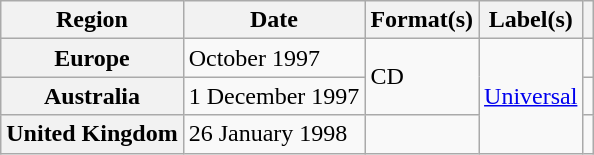<table class="wikitable plainrowheaders">
<tr>
<th scope="col">Region</th>
<th scope="col">Date</th>
<th scope="col">Format(s)</th>
<th scope="col">Label(s)</th>
<th scope="col"></th>
</tr>
<tr>
<th scope="row">Europe</th>
<td>October 1997</td>
<td rowspan="2">CD</td>
<td rowspan="3"><a href='#'>Universal</a></td>
<td></td>
</tr>
<tr>
<th scope="row">Australia</th>
<td>1 December 1997</td>
<td></td>
</tr>
<tr>
<th scope="row">United Kingdom</th>
<td>26 January 1998</td>
<td></td>
<td></td>
</tr>
</table>
